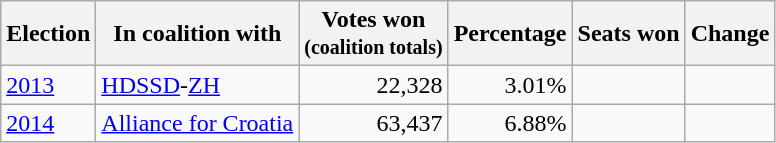<table class="wikitable">
<tr>
<th>Election</th>
<th>In coalition with</th>
<th>Votes won<br><small>(coalition totals)</small></th>
<th>Percentage</th>
<th>Seats won</th>
<th>Change</th>
</tr>
<tr>
<td><a href='#'>2013</a></td>
<td><a href='#'>HDSSD</a>-<a href='#'>ZH</a></td>
<td align=right>22,328</td>
<td align=right>3.01%</td>
<td></td>
<td align=center></td>
</tr>
<tr>
<td><a href='#'>2014</a></td>
<td><a href='#'>Alliance for Croatia</a></td>
<td align=right>63,437</td>
<td align=right>6.88%</td>
<td></td>
<td align=center></td>
</tr>
</table>
